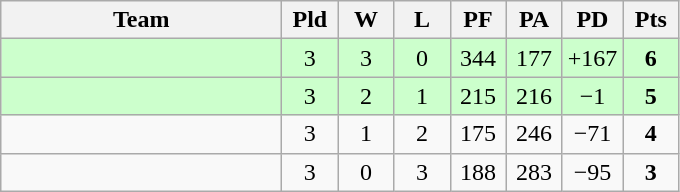<table class="wikitable" style="text-align:center;">
<tr>
<th width=180>Team</th>
<th width=30>Pld</th>
<th width=30>W</th>
<th width=30>L</th>
<th width=30>PF</th>
<th width=30>PA</th>
<th width=30>PD</th>
<th width=30>Pts</th>
</tr>
<tr align=center bgcolor="#ccffcc">
<td align=left></td>
<td>3</td>
<td>3</td>
<td>0</td>
<td>344</td>
<td>177</td>
<td>+167</td>
<td><strong>6</strong></td>
</tr>
<tr align=center bgcolor="#ccffcc">
<td align=left></td>
<td>3</td>
<td>2</td>
<td>1</td>
<td>215</td>
<td>216</td>
<td>−1</td>
<td><strong>5</strong></td>
</tr>
<tr align=center>
<td align=left></td>
<td>3</td>
<td>1</td>
<td>2</td>
<td>175</td>
<td>246</td>
<td>−71</td>
<td><strong>4</strong></td>
</tr>
<tr align=center>
<td align=left></td>
<td>3</td>
<td>0</td>
<td>3</td>
<td>188</td>
<td>283</td>
<td>−95</td>
<td><strong>3</strong></td>
</tr>
</table>
